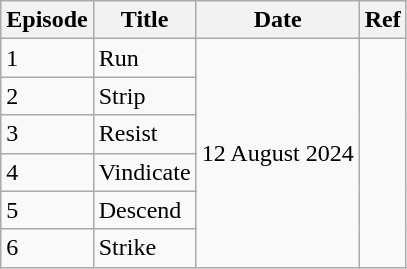<table class="wikitable">
<tr>
<th>Episode</th>
<th>Title</th>
<th>Date</th>
<th>Ref</th>
</tr>
<tr>
<td>1</td>
<td>Run</td>
<td rowspan="6">12 August 2024</td>
<td rowspan="6"></td>
</tr>
<tr>
<td>2</td>
<td>Strip</td>
</tr>
<tr>
<td>3</td>
<td>Resist</td>
</tr>
<tr>
<td>4</td>
<td>Vindicate</td>
</tr>
<tr>
<td>5</td>
<td>Descend</td>
</tr>
<tr>
<td>6</td>
<td>Strike</td>
</tr>
</table>
